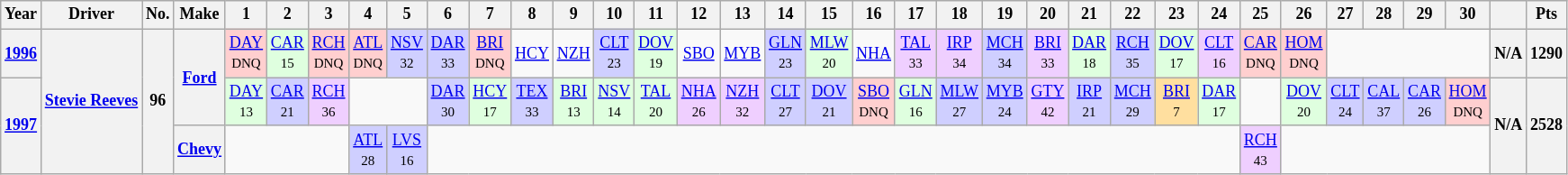<table class="wikitable" style="text-align:center; font-size:75%">
<tr>
<th>Year</th>
<th>Driver</th>
<th>No.</th>
<th>Make</th>
<th>1</th>
<th>2</th>
<th>3</th>
<th>4</th>
<th>5</th>
<th>6</th>
<th>7</th>
<th>8</th>
<th>9</th>
<th>10</th>
<th>11</th>
<th>12</th>
<th>13</th>
<th>14</th>
<th>15</th>
<th>16</th>
<th>17</th>
<th>18</th>
<th>19</th>
<th>20</th>
<th>21</th>
<th>22</th>
<th>23</th>
<th>24</th>
<th>25</th>
<th>26</th>
<th>27</th>
<th>28</th>
<th>29</th>
<th>30</th>
<th></th>
<th>Pts</th>
</tr>
<tr>
<th><a href='#'>1996</a></th>
<th rowspan=3><a href='#'>Stevie Reeves</a></th>
<th rowspan=3>96</th>
<th rowspan=2><a href='#'>Ford</a></th>
<td style="background:#FFCFCF;"><a href='#'>DAY</a><br><small>DNQ</small></td>
<td style="background:#DFFFDF;"><a href='#'>CAR</a><br><small>15</small></td>
<td style="background:#FFCFCF;"><a href='#'>RCH</a><br><small>DNQ</small></td>
<td style="background:#FFCFCF;"><a href='#'>ATL</a><br><small>DNQ</small></td>
<td style="background:#CFCFFF;"><a href='#'>NSV</a><br><small>32</small></td>
<td style="background:#CFCFFF;"><a href='#'>DAR</a><br><small>33</small></td>
<td style="background:#FFCFCF;"><a href='#'>BRI</a><br><small>DNQ</small></td>
<td><a href='#'>HCY</a></td>
<td><a href='#'>NZH</a></td>
<td style="background:#CFCFFF;"><a href='#'>CLT</a><br><small>23</small></td>
<td style="background:#DFFFDF;"><a href='#'>DOV</a><br><small>19</small></td>
<td><a href='#'>SBO</a></td>
<td><a href='#'>MYB</a></td>
<td style="background:#CFCFFF;"><a href='#'>GLN</a><br><small>23</small></td>
<td style="background:#DFFFDF;"><a href='#'>MLW</a><br><small>20</small></td>
<td><a href='#'>NHA</a></td>
<td style="background:#EFCFFF;"><a href='#'>TAL</a><br><small>33</small></td>
<td style="background:#EFCFFF;"><a href='#'>IRP</a><br><small>34</small></td>
<td style="background:#CFCFFF;"><a href='#'>MCH</a><br><small>34</small></td>
<td style="background:#EFCFFF;"><a href='#'>BRI</a><br><small>33</small></td>
<td style="background:#DFFFDF;"><a href='#'>DAR</a><br><small>18</small></td>
<td style="background:#CFCFFF;"><a href='#'>RCH</a><br><small>35</small></td>
<td style="background:#DFFFDF;"><a href='#'>DOV</a><br><small>17</small></td>
<td style="background:#EFCFFF;"><a href='#'>CLT</a><br><small>16</small></td>
<td style="background:#FFCFCF;"><a href='#'>CAR</a><br><small>DNQ</small></td>
<td style="background:#FFCFCF;"><a href='#'>HOM</a><br><small>DNQ</small></td>
<td colspan=4></td>
<th>N/A</th>
<th>1290</th>
</tr>
<tr>
<th rowspan=2><a href='#'>1997</a></th>
<td style="background:#DFFFDF;"><a href='#'>DAY</a><br><small>13</small></td>
<td style="background:#CFCFFF;"><a href='#'>CAR</a><br><small>21</small></td>
<td style="background:#EFCFFF;"><a href='#'>RCH</a><br><small>36</small></td>
<td colspan=2></td>
<td style="background:#CFCFFF;"><a href='#'>DAR</a><br><small>30</small></td>
<td style="background:#DFFFDF;"><a href='#'>HCY</a><br><small>17</small></td>
<td style="background:#CFCFFF;"><a href='#'>TEX</a><br><small>33</small></td>
<td style="background:#DFFFDF;"><a href='#'>BRI</a><br><small>13</small></td>
<td style="background:#DFFFDF;"><a href='#'>NSV</a><br><small>14</small></td>
<td style="background:#DFFFDF;"><a href='#'>TAL</a><br><small>20</small></td>
<td style="background:#EFCFFF;"><a href='#'>NHA</a><br><small>26</small></td>
<td style="background:#EFCFFF;"><a href='#'>NZH</a><br><small>32</small></td>
<td style="background:#CFCFFF;"><a href='#'>CLT</a><br><small>27</small></td>
<td style="background:#CFCFFF;"><a href='#'>DOV</a><br><small>21</small></td>
<td style="background:#FFCFCF;"><a href='#'>SBO</a><br><small>DNQ</small></td>
<td style="background:#DFFFDF;"><a href='#'>GLN</a><br><small>16</small></td>
<td style="background:#CFCFFF;"><a href='#'>MLW</a><br><small>27</small></td>
<td style="background:#CFCFFF;"><a href='#'>MYB</a><br><small>24</small></td>
<td style="background:#EFCFFF;"><a href='#'>GTY</a><br><small>42</small></td>
<td style="background:#CFCFFF;"><a href='#'>IRP</a><br><small>21</small></td>
<td style="background:#CFCFFF;"><a href='#'>MCH</a><br><small>29</small></td>
<td style="background:#FFDF9F;"><a href='#'>BRI</a><br><small>7</small></td>
<td style="background:#DFFFDF;"><a href='#'>DAR</a><br><small>17</small></td>
<td></td>
<td style="background:#DFFFDF;"><a href='#'>DOV</a><br><small>20</small></td>
<td style="background:#CFCFFF;"><a href='#'>CLT</a><br><small>24</small></td>
<td style="background:#CFCFFF;"><a href='#'>CAL</a><br><small>37</small></td>
<td style="background:#CFCFFF;"><a href='#'>CAR</a><br><small>26</small></td>
<td style="background:#FFCFCF;"><a href='#'>HOM</a><br><small>DNQ</small></td>
<th rowspan=2>N/A</th>
<th rowspan=2>2528</th>
</tr>
<tr>
<th><a href='#'>Chevy</a></th>
<td colspan=3></td>
<td style="background:#CFCFFF;"><a href='#'>ATL</a><br><small>28</small></td>
<td style="background:#CFCFFF;"><a href='#'>LVS</a><br><small>16</small></td>
<td colspan=19></td>
<td style="background:#EFCFFF;"><a href='#'>RCH</a><br><small>43</small></td>
<td colspan=5></td>
</tr>
</table>
